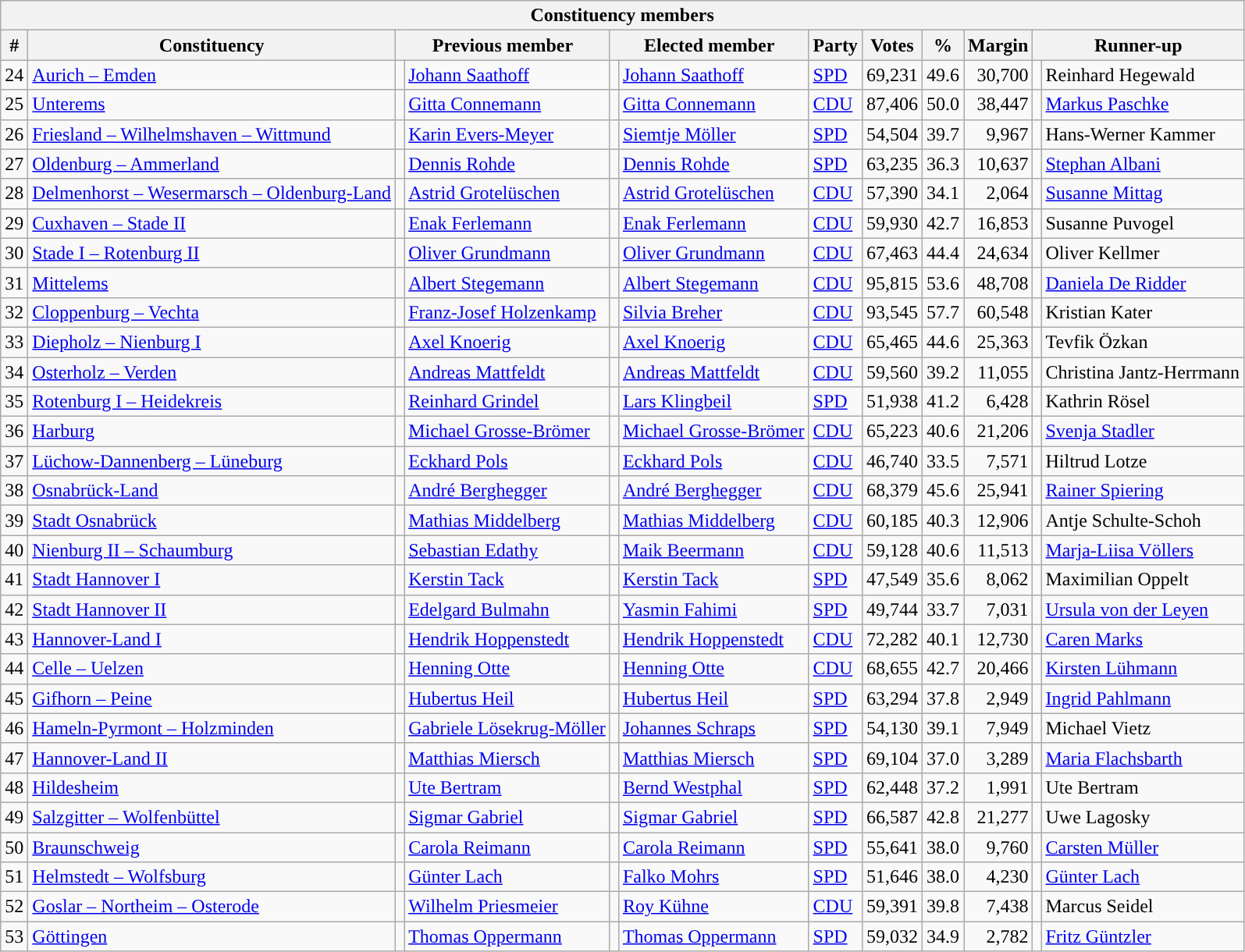<table class="wikitable sortable" style="text-align:right">
<tr>
<th colspan="12">Constituency members</th>
</tr>
<tr>
<th>#</th>
<th>Constituency</th>
<th colspan="2">Previous member</th>
<th colspan="2">Elected member</th>
<th>Party</th>
<th>Votes</th>
<th>%</th>
<th>Margin</th>
<th colspan="2">Runner-up</th>
</tr>
<tr>
<td>24</td>
<td align=left><a href='#'>Aurich – Emden</a></td>
<td bgcolor=></td>
<td align=left><a href='#'>Johann Saathoff</a></td>
<td bgcolor=></td>
<td align=left><a href='#'>Johann Saathoff</a></td>
<td align=left><a href='#'>SPD</a></td>
<td>69,231</td>
<td>49.6</td>
<td>30,700</td>
<td bgcolor=></td>
<td align=left>Reinhard Hegewald</td>
</tr>
<tr>
<td>25</td>
<td align=left><a href='#'>Unterems</a></td>
<td bgcolor=></td>
<td align=left><a href='#'>Gitta Connemann</a></td>
<td bgcolor=></td>
<td align=left><a href='#'>Gitta Connemann</a></td>
<td align=left><a href='#'>CDU</a></td>
<td>87,406</td>
<td>50.0</td>
<td>38,447</td>
<td bgcolor=></td>
<td align=left><a href='#'>Markus Paschke</a></td>
</tr>
<tr>
<td>26</td>
<td align=left><a href='#'>Friesland – Wilhelmshaven – Wittmund</a></td>
<td bgcolor=></td>
<td align=left><a href='#'>Karin Evers-Meyer</a></td>
<td bgcolor=></td>
<td align=left><a href='#'>Siemtje Möller</a></td>
<td align=left><a href='#'>SPD</a></td>
<td>54,504</td>
<td>39.7</td>
<td>9,967</td>
<td bgcolor=></td>
<td align=left>Hans-Werner Kammer</td>
</tr>
<tr>
<td>27</td>
<td align=left><a href='#'>Oldenburg – Ammerland</a></td>
<td bgcolor=></td>
<td align=left><a href='#'>Dennis Rohde</a></td>
<td bgcolor=></td>
<td align=left><a href='#'>Dennis Rohde</a></td>
<td align=left><a href='#'>SPD</a></td>
<td>63,235</td>
<td>36.3</td>
<td>10,637</td>
<td bgcolor=></td>
<td align=left><a href='#'>Stephan Albani</a></td>
</tr>
<tr>
<td>28</td>
<td align=left><a href='#'>Delmenhorst – Wesermarsch – Oldenburg-Land</a></td>
<td bgcolor=></td>
<td align=left><a href='#'>Astrid Grotelüschen</a></td>
<td bgcolor=></td>
<td align=left><a href='#'>Astrid Grotelüschen</a></td>
<td align=left><a href='#'>CDU</a></td>
<td>57,390</td>
<td>34.1</td>
<td>2,064</td>
<td bgcolor=></td>
<td align=left><a href='#'>Susanne Mittag</a></td>
</tr>
<tr>
<td>29</td>
<td align=left><a href='#'>Cuxhaven – Stade II</a></td>
<td bgcolor=></td>
<td align=left><a href='#'>Enak Ferlemann</a></td>
<td bgcolor=></td>
<td align=left><a href='#'>Enak Ferlemann</a></td>
<td align=left><a href='#'>CDU</a></td>
<td>59,930</td>
<td>42.7</td>
<td>16,853</td>
<td bgcolor=></td>
<td align=left>Susanne Puvogel</td>
</tr>
<tr>
<td>30</td>
<td align=left><a href='#'>Stade I – Rotenburg II</a></td>
<td bgcolor=></td>
<td align=left><a href='#'>Oliver Grundmann</a></td>
<td bgcolor=></td>
<td align=left><a href='#'>Oliver Grundmann</a></td>
<td align=left><a href='#'>CDU</a></td>
<td>67,463</td>
<td>44.4</td>
<td>24,634</td>
<td bgcolor=></td>
<td align=left>Oliver Kellmer</td>
</tr>
<tr>
<td>31</td>
<td align=left><a href='#'>Mittelems</a></td>
<td bgcolor=></td>
<td align=left><a href='#'>Albert Stegemann</a></td>
<td bgcolor=></td>
<td align=left><a href='#'>Albert Stegemann</a></td>
<td align=left><a href='#'>CDU</a></td>
<td>95,815</td>
<td>53.6</td>
<td>48,708</td>
<td bgcolor=></td>
<td align=left><a href='#'>Daniela De Ridder</a></td>
</tr>
<tr>
<td>32</td>
<td align=left><a href='#'>Cloppenburg – Vechta</a></td>
<td bgcolor=></td>
<td align=left><a href='#'>Franz-Josef Holzenkamp</a></td>
<td bgcolor=></td>
<td align=left><a href='#'>Silvia Breher</a></td>
<td align=left><a href='#'>CDU</a></td>
<td>93,545</td>
<td>57.7</td>
<td>60,548</td>
<td bgcolor=></td>
<td align=left>Kristian Kater</td>
</tr>
<tr>
<td>33</td>
<td align=left><a href='#'>Diepholz – Nienburg I</a></td>
<td bgcolor=></td>
<td align=left><a href='#'>Axel Knoerig</a></td>
<td bgcolor=></td>
<td align=left><a href='#'>Axel Knoerig</a></td>
<td align=left><a href='#'>CDU</a></td>
<td>65,465</td>
<td>44.6</td>
<td>25,363</td>
<td bgcolor=></td>
<td align=left>Tevfik Özkan</td>
</tr>
<tr>
<td>34</td>
<td align=left><a href='#'>Osterholz – Verden</a></td>
<td bgcolor=></td>
<td align=left><a href='#'>Andreas Mattfeldt</a></td>
<td bgcolor=></td>
<td align=left><a href='#'>Andreas Mattfeldt</a></td>
<td align=left><a href='#'>CDU</a></td>
<td>59,560</td>
<td>39.2</td>
<td>11,055</td>
<td bgcolor=></td>
<td align=left>Christina Jantz-Herrmann</td>
</tr>
<tr>
<td>35</td>
<td align=left><a href='#'>Rotenburg I – Heidekreis</a></td>
<td bgcolor=></td>
<td align=left><a href='#'>Reinhard Grindel</a></td>
<td bgcolor=></td>
<td align=left><a href='#'>Lars Klingbeil</a></td>
<td align=left><a href='#'>SPD</a></td>
<td>51,938</td>
<td>41.2</td>
<td>6,428</td>
<td bgcolor=></td>
<td align=left>Kathrin Rösel</td>
</tr>
<tr>
<td>36</td>
<td align=left><a href='#'>Harburg</a></td>
<td bgcolor=></td>
<td align=left><a href='#'>Michael Grosse-Brömer</a></td>
<td bgcolor=></td>
<td align=left><a href='#'>Michael Grosse-Brömer</a></td>
<td align=left><a href='#'>CDU</a></td>
<td>65,223</td>
<td>40.6</td>
<td>21,206</td>
<td bgcolor=></td>
<td align=left><a href='#'>Svenja Stadler</a></td>
</tr>
<tr>
<td>37</td>
<td align=left><a href='#'>Lüchow-Dannenberg – Lüneburg</a></td>
<td bgcolor=></td>
<td align=left><a href='#'>Eckhard Pols</a></td>
<td bgcolor=></td>
<td align=left><a href='#'>Eckhard Pols</a></td>
<td align=left><a href='#'>CDU</a></td>
<td>46,740</td>
<td>33.5</td>
<td>7,571</td>
<td bgcolor=></td>
<td align=left>Hiltrud Lotze</td>
</tr>
<tr>
<td>38</td>
<td align=left><a href='#'>Osnabrück-Land</a></td>
<td bgcolor=></td>
<td align=left><a href='#'>André Berghegger</a></td>
<td bgcolor=></td>
<td align=left><a href='#'>André Berghegger</a></td>
<td align=left><a href='#'>CDU</a></td>
<td>68,379</td>
<td>45.6</td>
<td>25,941</td>
<td bgcolor=></td>
<td align=left><a href='#'>Rainer Spiering</a></td>
</tr>
<tr>
<td>39</td>
<td align=left><a href='#'>Stadt Osnabrück</a></td>
<td bgcolor=></td>
<td align=left><a href='#'>Mathias Middelberg</a></td>
<td bgcolor=></td>
<td align=left><a href='#'>Mathias Middelberg</a></td>
<td align=left><a href='#'>CDU</a></td>
<td>60,185</td>
<td>40.3</td>
<td>12,906</td>
<td bgcolor=></td>
<td align=left>Antje Schulte-Schoh</td>
</tr>
<tr>
<td>40</td>
<td align=left><a href='#'>Nienburg II – Schaumburg</a></td>
<td bgcolor=></td>
<td align=left><a href='#'>Sebastian Edathy</a></td>
<td bgcolor=></td>
<td align=left><a href='#'>Maik Beermann</a></td>
<td align=left><a href='#'>CDU</a></td>
<td>59,128</td>
<td>40.6</td>
<td>11,513</td>
<td bgcolor=></td>
<td align=left><a href='#'>Marja-Liisa Völlers</a></td>
</tr>
<tr>
<td>41</td>
<td align=left><a href='#'>Stadt Hannover I</a></td>
<td bgcolor=></td>
<td align=left><a href='#'>Kerstin Tack</a></td>
<td bgcolor=></td>
<td align=left><a href='#'>Kerstin Tack</a></td>
<td align=left><a href='#'>SPD</a></td>
<td>47,549</td>
<td>35.6</td>
<td>8,062</td>
<td bgcolor=></td>
<td align=left>Maximilian Oppelt</td>
</tr>
<tr>
<td>42</td>
<td align=left><a href='#'>Stadt Hannover II</a></td>
<td bgcolor=></td>
<td align=left><a href='#'>Edelgard Bulmahn</a></td>
<td bgcolor=></td>
<td align=left><a href='#'>Yasmin Fahimi</a></td>
<td align=left><a href='#'>SPD</a></td>
<td>49,744</td>
<td>33.7</td>
<td>7,031</td>
<td bgcolor=></td>
<td align=left><a href='#'>Ursula von der Leyen</a></td>
</tr>
<tr>
<td>43</td>
<td align=left><a href='#'>Hannover-Land I</a></td>
<td bgcolor=></td>
<td align=left><a href='#'>Hendrik Hoppenstedt</a></td>
<td bgcolor=></td>
<td align=left><a href='#'>Hendrik Hoppenstedt</a></td>
<td align=left><a href='#'>CDU</a></td>
<td>72,282</td>
<td>40.1</td>
<td>12,730</td>
<td bgcolor=></td>
<td align=left><a href='#'>Caren Marks</a></td>
</tr>
<tr>
<td>44</td>
<td align=left><a href='#'>Celle – Uelzen</a></td>
<td bgcolor=></td>
<td align=left><a href='#'>Henning Otte</a></td>
<td bgcolor=></td>
<td align=left><a href='#'>Henning Otte</a></td>
<td align=left><a href='#'>CDU</a></td>
<td>68,655</td>
<td>42.7</td>
<td>20,466</td>
<td bgcolor=></td>
<td align=left><a href='#'>Kirsten Lühmann</a></td>
</tr>
<tr>
<td>45</td>
<td align=left><a href='#'>Gifhorn – Peine</a></td>
<td bgcolor=></td>
<td align=left><a href='#'>Hubertus Heil</a></td>
<td bgcolor=></td>
<td align=left><a href='#'>Hubertus Heil</a></td>
<td align=left><a href='#'>SPD</a></td>
<td>63,294</td>
<td>37.8</td>
<td>2,949</td>
<td bgcolor=></td>
<td align=left><a href='#'>Ingrid Pahlmann</a></td>
</tr>
<tr>
<td>46</td>
<td align=left><a href='#'>Hameln-Pyrmont – Holzminden</a></td>
<td bgcolor=></td>
<td align=left><a href='#'>Gabriele Lösekrug-Möller</a></td>
<td></td>
<td align=left><a href='#'>Johannes Schraps</a></td>
<td align=left><a href='#'>SPD</a></td>
<td>54,130</td>
<td>39.1</td>
<td>7,949</td>
<td bgcolor=></td>
<td align=left>Michael Vietz</td>
</tr>
<tr>
<td>47</td>
<td align=left><a href='#'>Hannover-Land II</a></td>
<td bgcolor=></td>
<td align=left><a href='#'>Matthias Miersch</a></td>
<td bgcolor=></td>
<td align=left><a href='#'>Matthias Miersch</a></td>
<td align=left><a href='#'>SPD</a></td>
<td>69,104</td>
<td>37.0</td>
<td>3,289</td>
<td bgcolor=></td>
<td align=left><a href='#'>Maria Flachsbarth</a></td>
</tr>
<tr>
<td>48</td>
<td align=left><a href='#'>Hildesheim</a></td>
<td bgcolor=></td>
<td align=left><a href='#'>Ute Bertram</a></td>
<td bgcolor=></td>
<td align=left><a href='#'>Bernd Westphal</a></td>
<td align=left><a href='#'>SPD</a></td>
<td>62,448</td>
<td>37.2</td>
<td>1,991</td>
<td bgcolor=></td>
<td align=left>Ute Bertram</td>
</tr>
<tr>
<td>49</td>
<td align=left><a href='#'>Salzgitter – Wolfenbüttel</a></td>
<td bgcolor=></td>
<td align=left><a href='#'>Sigmar Gabriel</a></td>
<td bgcolor=></td>
<td align=left><a href='#'>Sigmar Gabriel</a></td>
<td align=left><a href='#'>SPD</a></td>
<td>66,587</td>
<td>42.8</td>
<td>21,277</td>
<td bgcolor=></td>
<td align=left>Uwe Lagosky</td>
</tr>
<tr>
<td>50</td>
<td align=left><a href='#'>Braunschweig</a></td>
<td bgcolor=></td>
<td align=left><a href='#'>Carola Reimann</a></td>
<td bgcolor=></td>
<td align=left><a href='#'>Carola Reimann</a></td>
<td align=left><a href='#'>SPD</a></td>
<td>55,641</td>
<td>38.0</td>
<td>9,760</td>
<td bgcolor=></td>
<td align=left><a href='#'>Carsten Müller</a></td>
</tr>
<tr>
<td>51</td>
<td align=left><a href='#'>Helmstedt – Wolfsburg</a></td>
<td bgcolor=></td>
<td align=left><a href='#'>Günter Lach</a></td>
<td></td>
<td align=left><a href='#'>Falko Mohrs</a></td>
<td align=left><a href='#'>SPD</a></td>
<td>51,646</td>
<td>38.0</td>
<td>4,230</td>
<td bgcolor=></td>
<td align=left><a href='#'>Günter Lach</a></td>
</tr>
<tr>
<td>52</td>
<td align=left><a href='#'>Goslar – Northeim – Osterode</a></td>
<td bgcolor=></td>
<td align=left><a href='#'>Wilhelm Priesmeier</a></td>
<td></td>
<td align=left><a href='#'>Roy Kühne</a></td>
<td align=left><a href='#'>CDU</a></td>
<td>59,391</td>
<td>39.8</td>
<td>7,438</td>
<td bgcolor=></td>
<td align=left>Marcus Seidel</td>
</tr>
<tr>
<td>53</td>
<td align=left><a href='#'>Göttingen</a></td>
<td bgcolor=></td>
<td align=left><a href='#'>Thomas Oppermann</a></td>
<td bgcolor=></td>
<td align=left><a href='#'>Thomas Oppermann</a></td>
<td align=left><a href='#'>SPD</a></td>
<td>59,032</td>
<td>34.9</td>
<td>2,782</td>
<td bgcolor=></td>
<td align=left><a href='#'>Fritz Güntzler</a></td>
</tr>
</table>
